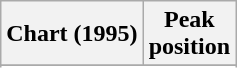<table class="wikitable sortable plainrowheaders" style="text-align:center">
<tr>
<th scope="col">Chart (1995)</th>
<th scope="col">Peak<br> position</th>
</tr>
<tr>
</tr>
<tr>
</tr>
<tr>
</tr>
<tr>
</tr>
</table>
